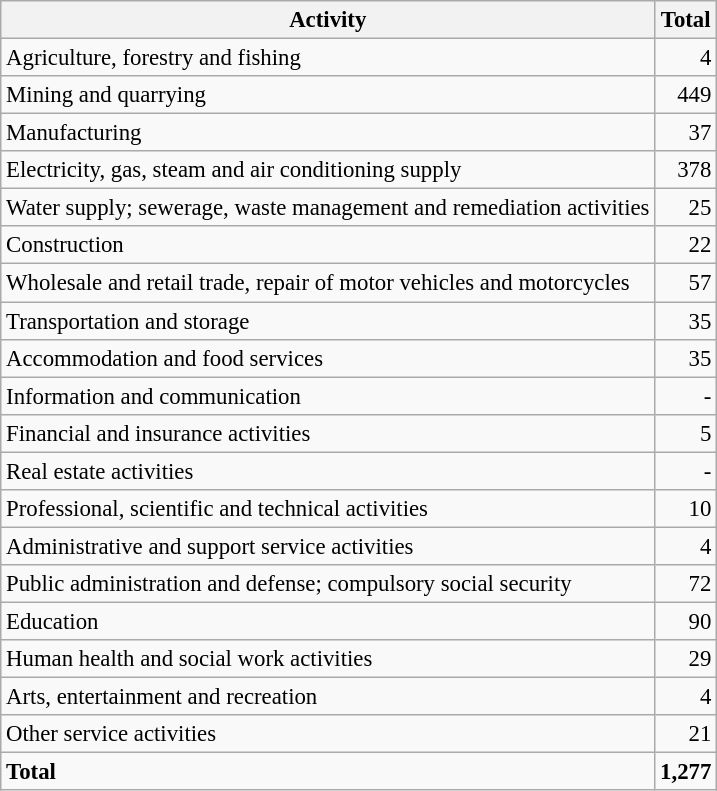<table class="wikitable sortable" style="font-size:95%;">
<tr>
<th>Activity</th>
<th>Total</th>
</tr>
<tr>
<td>Agriculture, forestry and fishing</td>
<td align="right">4</td>
</tr>
<tr>
<td>Mining and quarrying</td>
<td align="right">449</td>
</tr>
<tr>
<td>Manufacturing</td>
<td align="right">37</td>
</tr>
<tr>
<td>Electricity, gas, steam and air conditioning supply</td>
<td align="right">378</td>
</tr>
<tr>
<td>Water supply; sewerage, waste management and remediation activities</td>
<td align="right">25</td>
</tr>
<tr>
<td>Construction</td>
<td align="right">22</td>
</tr>
<tr>
<td>Wholesale and retail trade, repair of motor vehicles and motorcycles</td>
<td align="right">57</td>
</tr>
<tr>
<td>Transportation and storage</td>
<td align="right">35</td>
</tr>
<tr>
<td>Accommodation and food services</td>
<td align="right">35</td>
</tr>
<tr>
<td>Information and communication</td>
<td align="right">-</td>
</tr>
<tr>
<td>Financial and insurance activities</td>
<td align="right">5</td>
</tr>
<tr>
<td>Real estate activities</td>
<td align="right">-</td>
</tr>
<tr>
<td>Professional, scientific and technical activities</td>
<td align="right">10</td>
</tr>
<tr>
<td>Administrative and support service activities</td>
<td align="right">4</td>
</tr>
<tr>
<td>Public administration and defense; compulsory social security</td>
<td align="right">72</td>
</tr>
<tr>
<td>Education</td>
<td align="right">90</td>
</tr>
<tr>
<td>Human health and social work activities</td>
<td align="right">29</td>
</tr>
<tr>
<td>Arts, entertainment and recreation</td>
<td align="right">4</td>
</tr>
<tr>
<td>Other service activities</td>
<td align="right">21</td>
</tr>
<tr class="sortbottom">
<td><strong>Total</strong></td>
<td align="right"><strong>1,277</strong></td>
</tr>
</table>
